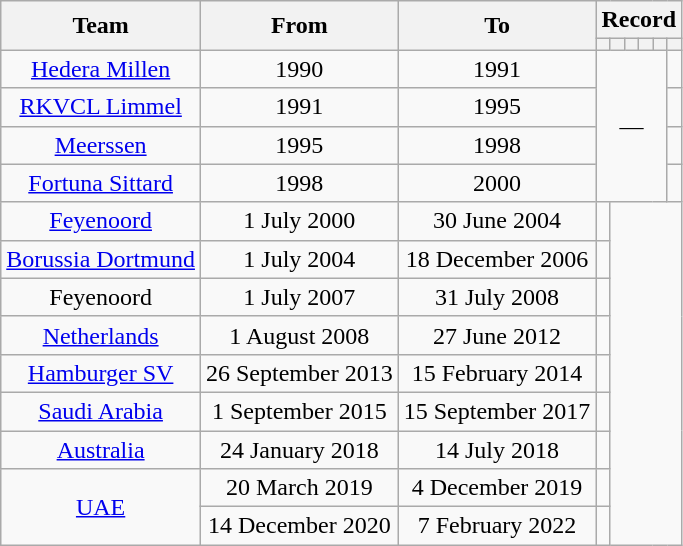<table class="wikitable" style="text-align: center">
<tr>
<th rowspan=2>Team</th>
<th rowspan=2>From</th>
<th rowspan=2>To</th>
<th colspan=6>Record</th>
</tr>
<tr>
<th></th>
<th></th>
<th></th>
<th></th>
<th></th>
<th></th>
</tr>
<tr>
<td><a href='#'>Hedera Millen</a></td>
<td>1990</td>
<td>1991</td>
<td rowspan=4 colspan=5>—</td>
<td></td>
</tr>
<tr>
<td><a href='#'>RKVCL Limmel</a></td>
<td>1991</td>
<td>1995</td>
<td></td>
</tr>
<tr>
<td><a href='#'>Meerssen</a></td>
<td>1995</td>
<td>1998</td>
<td></td>
</tr>
<tr>
<td><a href='#'>Fortuna Sittard</a></td>
<td>1998</td>
<td>2000</td>
<td></td>
</tr>
<tr>
<td><a href='#'>Feyenoord</a></td>
<td>1 July 2000</td>
<td>30 June 2004<br></td>
<td></td>
</tr>
<tr>
<td><a href='#'>Borussia Dortmund</a></td>
<td>1 July 2004</td>
<td>18 December 2006<br></td>
<td></td>
</tr>
<tr>
<td>Feyenoord</td>
<td>1 July 2007</td>
<td>31 July 2008<br></td>
<td></td>
</tr>
<tr>
<td><a href='#'>Netherlands</a></td>
<td>1 August 2008</td>
<td>27 June 2012<br></td>
<td></td>
</tr>
<tr>
<td><a href='#'>Hamburger SV</a></td>
<td>26 September 2013</td>
<td>15 February 2014<br></td>
<td></td>
</tr>
<tr>
<td><a href='#'>Saudi Arabia</a></td>
<td>1 September 2015</td>
<td>15 September 2017<br></td>
<td></td>
</tr>
<tr>
<td><a href='#'>Australia</a></td>
<td>24 January 2018</td>
<td>14 July 2018<br></td>
<td></td>
</tr>
<tr>
<td rowspan=2><a href='#'>UAE</a></td>
<td>20 March 2019</td>
<td>4 December 2019<br></td>
<td></td>
</tr>
<tr>
<td>14 December 2020</td>
<td>7 February 2022<br></td>
<td></td>
</tr>
</table>
